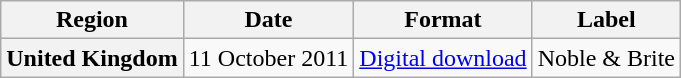<table class="wikitable plainrowheaders">
<tr>
<th>Region</th>
<th>Date</th>
<th>Format</th>
<th>Label</th>
</tr>
<tr>
<th scope="row">United Kingdom</th>
<td>11 October 2011</td>
<td><a href='#'>Digital download</a></td>
<td>Noble & Brite</td>
</tr>
</table>
